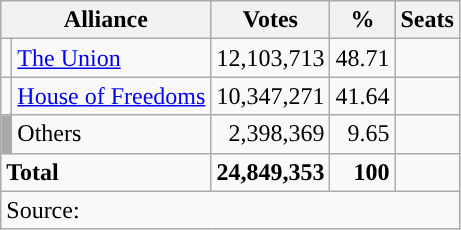<table class=wikitable style=text-align:right>
<tr>
<th colspan=2>Alliance</th>
<th>Votes</th>
<th>%</th>
<th>Seats</th>
</tr>
<tr>
<td style="background-color:"></td>
<td align=left><a href='#'>The Union</a></td>
<td>12,103,713</td>
<td>48.71</td>
<td></td>
</tr>
<tr>
<td style="background-color:"></td>
<td align=left><a href='#'>House of Freedoms</a></td>
<td>10,347,271</td>
<td>41.64</td>
<td></td>
</tr>
<tr>
<td style="background-color:darkgrey"></td>
<td align=left>Others</td>
<td>2,398,369</td>
<td>9.65</td>
<td></td>
</tr>
<tr>
<td colspan=2 align=left><strong>Total</strong></td>
<td><strong>24,849,353</strong></td>
<td><strong>100</strong></td>
<td></td>
</tr>
<tr>
<td align=left colspan=6>Source: </td>
</tr>
</table>
